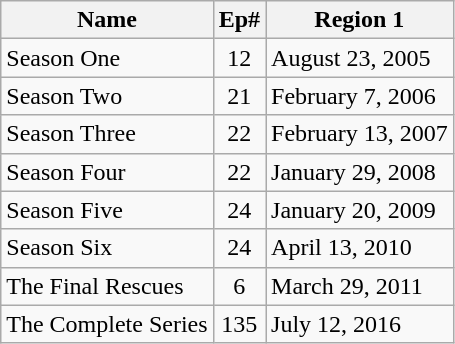<table class="wikitable">
<tr>
<th>Name</th>
<th>Ep#</th>
<th>Region 1</th>
</tr>
<tr>
<td>Season One</td>
<td style="text-align:center;">12</td>
<td>August 23, 2005<br></td>
</tr>
<tr>
<td>Season Two</td>
<td style="text-align:center;">21</td>
<td>February 7, 2006<br></td>
</tr>
<tr>
<td>Season Three</td>
<td style="text-align:center;">22</td>
<td>February 13, 2007</td>
</tr>
<tr>
<td>Season Four</td>
<td style="text-align:center;">22</td>
<td>January 29, 2008</td>
</tr>
<tr>
<td>Season Five</td>
<td style="text-align:center;">24</td>
<td>January 20, 2009</td>
</tr>
<tr>
<td>Season Six</td>
<td style="text-align:center;">24</td>
<td>April 13, 2010</td>
</tr>
<tr>
<td>The Final Rescues</td>
<td style="text-align:center;">6</td>
<td>March 29, 2011</td>
</tr>
<tr>
<td>The Complete Series</td>
<td style="text-align:center;">135</td>
<td>July 12, 2016</td>
</tr>
</table>
